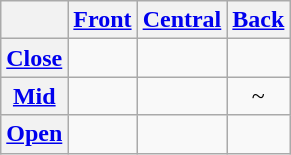<table class="wikitable" style="text-align:center">
<tr>
<th></th>
<th><a href='#'>Front</a></th>
<th><a href='#'>Central</a></th>
<th><a href='#'>Back</a></th>
</tr>
<tr>
<th><a href='#'>Close</a></th>
<td></td>
<td></td>
<td></td>
</tr>
<tr>
<th><a href='#'>Mid</a></th>
<td></td>
<td></td>
<td>~</td>
</tr>
<tr>
<th><a href='#'>Open</a></th>
<td></td>
<td></td>
<td></td>
</tr>
</table>
